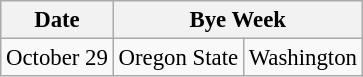<table class="wikitable" style="font-size:95%;">
<tr>
<th>Date</th>
<th colspan="2">Bye Week</th>
</tr>
<tr>
<td>October 29</td>
<td>Oregon State</td>
<td>Washington</td>
</tr>
</table>
